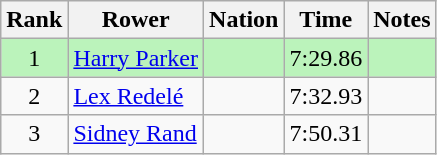<table class="wikitable sortable" style="text-align:center">
<tr>
<th>Rank</th>
<th>Rower</th>
<th>Nation</th>
<th>Time</th>
<th>Notes</th>
</tr>
<tr bgcolor=bbf3bb>
<td>1</td>
<td align=left><a href='#'>Harry Parker</a></td>
<td align=left></td>
<td>7:29.86</td>
<td></td>
</tr>
<tr>
<td>2</td>
<td align=left><a href='#'>Lex Redelé</a></td>
<td align=left></td>
<td>7:32.93</td>
<td></td>
</tr>
<tr>
<td>3</td>
<td align=left><a href='#'>Sidney Rand</a></td>
<td align=left></td>
<td>7:50.31</td>
<td></td>
</tr>
</table>
